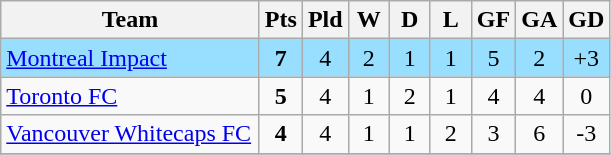<table class="wikitable" style="text-align: center;">
<tr>
<th width="165">Team</th>
<th width="20">Pts</th>
<th width="20">Pld</th>
<th width="20">W</th>
<th width="20">D</th>
<th width="20">L</th>
<th width="20">GF</th>
<th width="20">GA</th>
<th width="20">GD</th>
</tr>
<tr style="background:#97DEFF;">
<td style="text-align:left;"><a href='#'>Montreal Impact</a></td>
<td><strong>7</strong></td>
<td>4</td>
<td>2</td>
<td>1</td>
<td>1</td>
<td>5</td>
<td>2</td>
<td>+3</td>
</tr>
<tr style=>
<td style="text-align:left;"><a href='#'>Toronto FC</a></td>
<td><strong>5</strong></td>
<td>4</td>
<td>1</td>
<td>2</td>
<td>1</td>
<td>4</td>
<td>4</td>
<td>0</td>
</tr>
<tr style=>
<td style="text-align:left;"><a href='#'>Vancouver Whitecaps FC</a></td>
<td><strong>4</strong></td>
<td>4</td>
<td>1</td>
<td>1</td>
<td>2</td>
<td>3</td>
<td>6</td>
<td>-3</td>
</tr>
<tr>
</tr>
</table>
